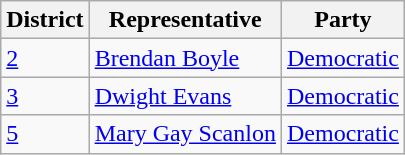<table class="sortable wikitable">
<tr>
<th>District</th>
<th>Representative</th>
<th>Party</th>
</tr>
<tr>
<td><a href='#'>2</a></td>
<td><a href='#'>Brendan Boyle</a></td>
<td><a href='#'>Democratic</a></td>
</tr>
<tr>
<td><a href='#'>3</a></td>
<td><a href='#'>Dwight Evans</a></td>
<td><a href='#'>Democratic</a></td>
</tr>
<tr>
<td><a href='#'>5</a></td>
<td><a href='#'>Mary Gay Scanlon</a></td>
<td><a href='#'>Democratic</a></td>
</tr>
</table>
